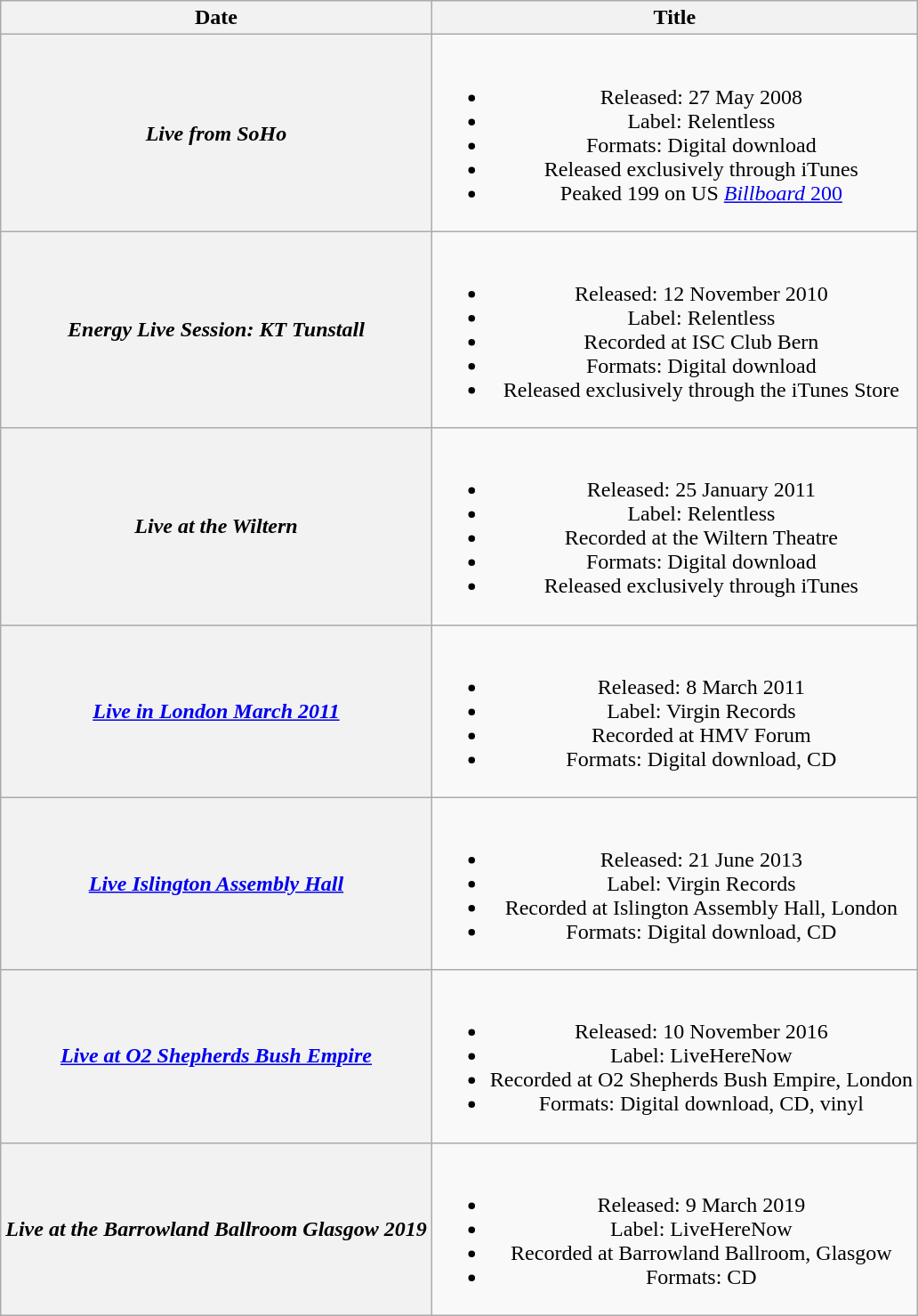<table class="wikitable plainrowheaders" style="text-align:center;">
<tr>
<th scope="col" rowspan="1">Date</th>
<th scope="col" rowspan="1">Title</th>
</tr>
<tr>
<th scope="row"><em>Live from SoHo</em></th>
<td><br><ul><li>Released: 27 May 2008</li><li>Label: Relentless</li><li>Formats: Digital download</li><li>Released exclusively through iTunes</li><li>Peaked 199 on US <a href='#'><em>Billboard</em> 200</a></li></ul></td>
</tr>
<tr>
<th scope="row"><em>Energy Live Session: KT Tunstall</em></th>
<td><br><ul><li>Released: 12 November 2010</li><li>Label: Relentless</li><li>Recorded at ISC Club Bern</li><li>Formats: Digital download</li><li>Released exclusively through the iTunes Store</li></ul></td>
</tr>
<tr>
<th scope="row"><em>Live at the Wiltern</em></th>
<td><br><ul><li>Released: 25 January 2011</li><li>Label: Relentless</li><li>Recorded at the Wiltern Theatre</li><li>Formats: Digital download</li><li>Released exclusively through iTunes</li></ul></td>
</tr>
<tr>
<th scope="row"><em><a href='#'>Live in London March 2011</a></em></th>
<td><br><ul><li>Released: 8 March 2011</li><li>Label: Virgin Records</li><li>Recorded at HMV Forum</li><li>Formats: Digital download, CD</li></ul></td>
</tr>
<tr>
<th scope="row"><em><a href='#'>Live Islington Assembly Hall</a></em></th>
<td><br><ul><li>Released: 21 June 2013</li><li>Label: Virgin Records</li><li>Recorded at Islington Assembly Hall, London</li><li>Formats: Digital download, CD</li></ul></td>
</tr>
<tr>
<th scope="row"><em><a href='#'>Live at O2 Shepherds Bush Empire</a></em></th>
<td><br><ul><li>Released: 10 November 2016</li><li>Label: LiveHereNow</li><li>Recorded at O2 Shepherds Bush Empire, London</li><li>Formats: Digital download, CD, vinyl</li></ul></td>
</tr>
<tr>
<th scope="row"><em>Live at the Barrowland Ballroom Glasgow 2019</em></th>
<td><br><ul><li>Released: 9 March 2019</li><li>Label: LiveHereNow</li><li>Recorded at Barrowland Ballroom, Glasgow</li><li>Formats: CD</li></ul></td>
</tr>
</table>
